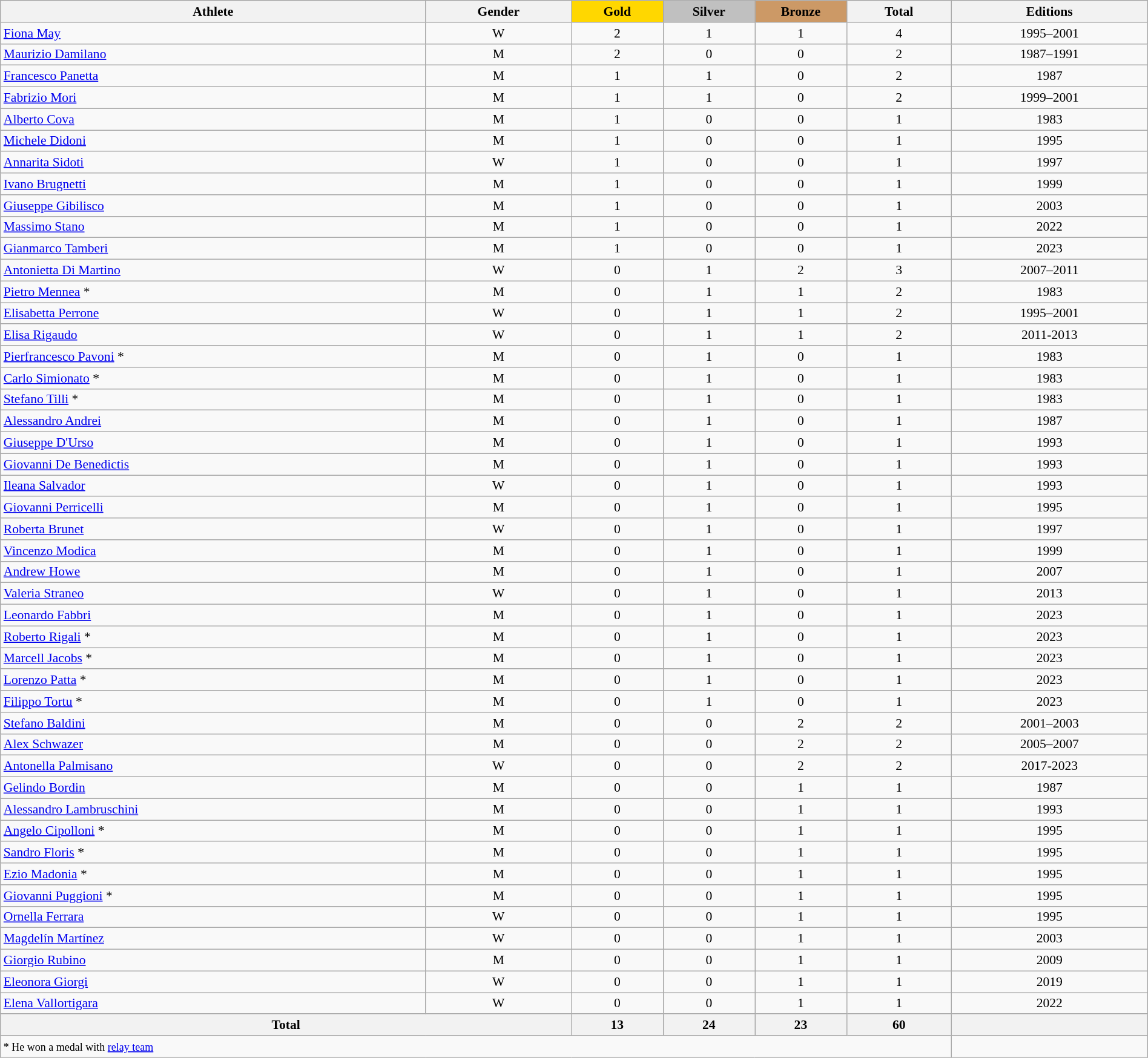<table class="wikitable sortable" width=100% style="font-size:90%; text-align:center;">
<tr>
<th>Athlete</th>
<th>Gender</th>
<th width=8% style="background-color:gold">Gold</th>
<th width=8% style="background-color:silver">Silver</th>
<th width=8% style="background-color:#cc9966">Bronze</th>
<th>Total</th>
<th>Editions</th>
</tr>
<tr>
<td align=left><a href='#'>Fiona May</a></td>
<td>W</td>
<td>2</td>
<td>1</td>
<td>1</td>
<td>4</td>
<td>1995–2001</td>
</tr>
<tr>
<td align=left><a href='#'>Maurizio Damilano</a></td>
<td>M</td>
<td>2</td>
<td>0</td>
<td>0</td>
<td>2</td>
<td>1987–1991</td>
</tr>
<tr>
<td align=left><a href='#'>Francesco Panetta</a></td>
<td>M</td>
<td>1</td>
<td>1</td>
<td>0</td>
<td>2</td>
<td>1987</td>
</tr>
<tr>
<td align=left><a href='#'>Fabrizio Mori</a></td>
<td>M</td>
<td>1</td>
<td>1</td>
<td>0</td>
<td>2</td>
<td>1999–2001</td>
</tr>
<tr>
<td align=left><a href='#'>Alberto Cova</a></td>
<td>M</td>
<td>1</td>
<td>0</td>
<td>0</td>
<td>1</td>
<td>1983</td>
</tr>
<tr>
<td align=left><a href='#'>Michele Didoni</a></td>
<td>M</td>
<td>1</td>
<td>0</td>
<td>0</td>
<td>1</td>
<td>1995</td>
</tr>
<tr>
<td align=left><a href='#'>Annarita Sidoti</a></td>
<td>W</td>
<td>1</td>
<td>0</td>
<td>0</td>
<td>1</td>
<td>1997</td>
</tr>
<tr>
<td align=left><a href='#'>Ivano Brugnetti</a></td>
<td>M</td>
<td>1</td>
<td>0</td>
<td>0</td>
<td>1</td>
<td>1999</td>
</tr>
<tr>
<td align=left><a href='#'>Giuseppe Gibilisco</a></td>
<td>M</td>
<td>1</td>
<td>0</td>
<td>0</td>
<td>1</td>
<td>2003</td>
</tr>
<tr>
<td align=left><a href='#'>Massimo Stano</a></td>
<td>M</td>
<td>1</td>
<td>0</td>
<td>0</td>
<td>1</td>
<td>2022</td>
</tr>
<tr>
<td align=left><a href='#'>Gianmarco Tamberi</a></td>
<td>M</td>
<td>1</td>
<td>0</td>
<td>0</td>
<td>1</td>
<td>2023</td>
</tr>
<tr>
<td align=left><a href='#'>Antonietta Di Martino</a></td>
<td>W</td>
<td>0</td>
<td>1</td>
<td>2</td>
<td>3</td>
<td>2007–2011</td>
</tr>
<tr>
<td align=left><a href='#'>Pietro Mennea</a> *</td>
<td>M</td>
<td>0</td>
<td>1</td>
<td>1</td>
<td>2</td>
<td>1983</td>
</tr>
<tr>
<td align=left><a href='#'>Elisabetta Perrone</a></td>
<td>W</td>
<td>0</td>
<td>1</td>
<td>1</td>
<td>2</td>
<td>1995–2001</td>
</tr>
<tr>
<td align=left><a href='#'>Elisa Rigaudo</a></td>
<td>W</td>
<td>0</td>
<td>1</td>
<td>1</td>
<td>2</td>
<td>2011-2013</td>
</tr>
<tr>
<td align=left><a href='#'>Pierfrancesco Pavoni</a> *</td>
<td>M</td>
<td>0</td>
<td>1</td>
<td>0</td>
<td>1</td>
<td>1983</td>
</tr>
<tr>
<td align=left><a href='#'>Carlo Simionato</a> *</td>
<td>M</td>
<td>0</td>
<td>1</td>
<td>0</td>
<td>1</td>
<td>1983</td>
</tr>
<tr>
<td align=left><a href='#'>Stefano Tilli</a> *</td>
<td>M</td>
<td>0</td>
<td>1</td>
<td>0</td>
<td>1</td>
<td>1983</td>
</tr>
<tr>
<td align=left><a href='#'>Alessandro Andrei</a></td>
<td>M</td>
<td>0</td>
<td>1</td>
<td>0</td>
<td>1</td>
<td>1987</td>
</tr>
<tr>
<td align=left><a href='#'>Giuseppe D'Urso</a></td>
<td>M</td>
<td>0</td>
<td>1</td>
<td>0</td>
<td>1</td>
<td>1993</td>
</tr>
<tr>
<td align=left><a href='#'>Giovanni De Benedictis</a></td>
<td>M</td>
<td>0</td>
<td>1</td>
<td>0</td>
<td>1</td>
<td>1993</td>
</tr>
<tr>
<td align=left><a href='#'>Ileana Salvador</a></td>
<td>W</td>
<td>0</td>
<td>1</td>
<td>0</td>
<td>1</td>
<td>1993</td>
</tr>
<tr>
<td align=left><a href='#'>Giovanni Perricelli</a></td>
<td>M</td>
<td>0</td>
<td>1</td>
<td>0</td>
<td>1</td>
<td>1995</td>
</tr>
<tr>
<td align=left><a href='#'>Roberta Brunet</a></td>
<td>W</td>
<td>0</td>
<td>1</td>
<td>0</td>
<td>1</td>
<td>1997</td>
</tr>
<tr>
<td align=left><a href='#'>Vincenzo Modica</a></td>
<td>M</td>
<td>0</td>
<td>1</td>
<td>0</td>
<td>1</td>
<td>1999</td>
</tr>
<tr>
<td align=left><a href='#'>Andrew Howe</a></td>
<td>M</td>
<td>0</td>
<td>1</td>
<td>0</td>
<td>1</td>
<td>2007</td>
</tr>
<tr>
<td align=left><a href='#'>Valeria Straneo</a></td>
<td>W</td>
<td>0</td>
<td>1</td>
<td>0</td>
<td>1</td>
<td>2013</td>
</tr>
<tr>
<td align=left><a href='#'>Leonardo Fabbri</a></td>
<td>M</td>
<td>0</td>
<td>1</td>
<td>0</td>
<td>1</td>
<td>2023</td>
</tr>
<tr>
<td align=left><a href='#'>Roberto Rigali</a> *</td>
<td>M</td>
<td>0</td>
<td>1</td>
<td>0</td>
<td>1</td>
<td>2023</td>
</tr>
<tr>
<td align=left><a href='#'>Marcell Jacobs</a> *</td>
<td>M</td>
<td>0</td>
<td>1</td>
<td>0</td>
<td>1</td>
<td>2023</td>
</tr>
<tr>
<td align=left><a href='#'>Lorenzo Patta</a> *</td>
<td>M</td>
<td>0</td>
<td>1</td>
<td>0</td>
<td>1</td>
<td>2023</td>
</tr>
<tr>
<td align=left><a href='#'>Filippo Tortu</a> *</td>
<td>M</td>
<td>0</td>
<td>1</td>
<td>0</td>
<td>1</td>
<td>2023</td>
</tr>
<tr>
<td align=left><a href='#'>Stefano Baldini</a></td>
<td>M</td>
<td>0</td>
<td>0</td>
<td>2</td>
<td>2</td>
<td>2001–2003</td>
</tr>
<tr>
<td align=left><a href='#'>Alex Schwazer</a></td>
<td>M</td>
<td>0</td>
<td>0</td>
<td>2</td>
<td>2</td>
<td>2005–2007</td>
</tr>
<tr>
<td align=left><a href='#'>Antonella Palmisano</a></td>
<td>W</td>
<td>0</td>
<td>0</td>
<td>2</td>
<td>2</td>
<td>2017-2023</td>
</tr>
<tr>
<td align=left><a href='#'>Gelindo Bordin</a></td>
<td>M</td>
<td>0</td>
<td>0</td>
<td>1</td>
<td>1</td>
<td>1987</td>
</tr>
<tr>
<td align=left><a href='#'>Alessandro Lambruschini</a></td>
<td>M</td>
<td>0</td>
<td>0</td>
<td>1</td>
<td>1</td>
<td>1993</td>
</tr>
<tr>
<td align=left><a href='#'>Angelo Cipolloni</a> *</td>
<td>M</td>
<td>0</td>
<td>0</td>
<td>1</td>
<td>1</td>
<td>1995</td>
</tr>
<tr>
<td align=left><a href='#'>Sandro Floris</a> *</td>
<td>M</td>
<td>0</td>
<td>0</td>
<td>1</td>
<td>1</td>
<td>1995</td>
</tr>
<tr>
<td align=left><a href='#'>Ezio Madonia</a> *</td>
<td>M</td>
<td>0</td>
<td>0</td>
<td>1</td>
<td>1</td>
<td>1995</td>
</tr>
<tr>
<td align=left><a href='#'>Giovanni Puggioni</a> *</td>
<td>M</td>
<td>0</td>
<td>0</td>
<td>1</td>
<td>1</td>
<td>1995</td>
</tr>
<tr>
<td align=left><a href='#'>Ornella Ferrara</a></td>
<td>W</td>
<td>0</td>
<td>0</td>
<td>1</td>
<td>1</td>
<td>1995</td>
</tr>
<tr>
<td align=left><a href='#'>Magdelín Martínez</a></td>
<td>W</td>
<td>0</td>
<td>0</td>
<td>1</td>
<td>1</td>
<td>2003</td>
</tr>
<tr>
<td align=left><a href='#'>Giorgio Rubino</a></td>
<td>M</td>
<td>0</td>
<td>0</td>
<td>1</td>
<td>1</td>
<td>2009</td>
</tr>
<tr>
<td align=left><a href='#'>Eleonora Giorgi</a></td>
<td>W</td>
<td>0</td>
<td>0</td>
<td>1</td>
<td>1</td>
<td>2019</td>
</tr>
<tr>
<td align=left><a href='#'>Elena Vallortigara</a></td>
<td>W</td>
<td>0</td>
<td>0</td>
<td>1</td>
<td>1</td>
<td>2022</td>
</tr>
<tr>
<th colspan=2>Total</th>
<th>13</th>
<th>24</th>
<th>23</th>
<th>60</th>
<th></th>
</tr>
<tr>
<td colspan="6" align="left"><small>* He won a medal with <a href='#'>relay team</a></small></td>
</tr>
</table>
